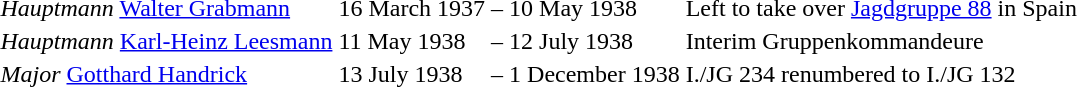<table>
<tr>
<td><em>Hauptmann</em> <a href='#'>Walter Grabmann</a></td>
<td>16 March 1937</td>
<td>–</td>
<td>10 May 1938</td>
<td>Left to take over <a href='#'>Jagdgruppe 88</a> in Spain</td>
</tr>
<tr>
<td><em>Hauptmann</em> <a href='#'>Karl-Heinz Leesmann</a></td>
<td>11 May 1938</td>
<td>–</td>
<td>12 July 1938</td>
<td>Interim Gruppenkommandeure</td>
</tr>
<tr>
<td><em>Major</em> <a href='#'>Gotthard Handrick</a></td>
<td>13 July 1938</td>
<td>–</td>
<td>1 December 1938</td>
<td>I./JG 234 renumbered to I./JG 132</td>
</tr>
</table>
